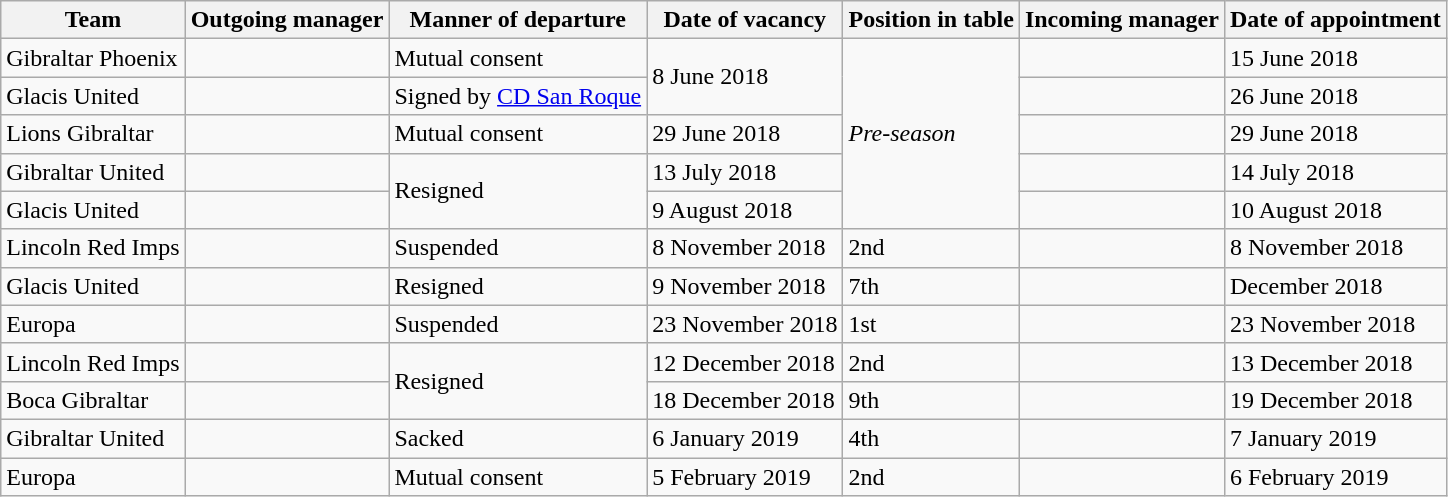<table class="wikitable sortable">
<tr>
<th>Team</th>
<th>Outgoing manager</th>
<th>Manner of departure</th>
<th>Date of vacancy</th>
<th>Position in table</th>
<th>Incoming manager</th>
<th>Date of appointment</th>
</tr>
<tr>
<td>Gibraltar Phoenix</td>
<td></td>
<td>Mutual consent</td>
<td rowspan="2">8 June 2018</td>
<td rowspan="5"><em>Pre-season</em></td>
<td></td>
<td>15 June 2018</td>
</tr>
<tr>
<td>Glacis United</td>
<td></td>
<td>Signed by <a href='#'>CD San Roque</a></td>
<td></td>
<td>26 June 2018</td>
</tr>
<tr>
<td>Lions Gibraltar</td>
<td></td>
<td>Mutual consent</td>
<td>29 June 2018</td>
<td></td>
<td>29 June 2018</td>
</tr>
<tr>
<td>Gibraltar United</td>
<td></td>
<td rowspan="2">Resigned</td>
<td>13 July 2018</td>
<td></td>
<td>14 July 2018</td>
</tr>
<tr>
<td>Glacis United</td>
<td></td>
<td>9 August 2018</td>
<td></td>
<td>10 August 2018</td>
</tr>
<tr>
<td>Lincoln Red Imps</td>
<td></td>
<td>Suspended</td>
<td>8 November 2018</td>
<td>2nd</td>
<td></td>
<td>8 November 2018</td>
</tr>
<tr>
<td>Glacis United</td>
<td></td>
<td>Resigned</td>
<td>9 November 2018</td>
<td>7th</td>
<td></td>
<td>December 2018</td>
</tr>
<tr>
<td>Europa</td>
<td></td>
<td>Suspended</td>
<td>23 November 2018</td>
<td>1st</td>
<td></td>
<td>23 November 2018</td>
</tr>
<tr>
<td>Lincoln Red Imps</td>
<td></td>
<td rowspan=2>Resigned</td>
<td>12 December 2018</td>
<td>2nd</td>
<td></td>
<td>13 December 2018</td>
</tr>
<tr>
<td>Boca Gibraltar</td>
<td></td>
<td>18 December 2018</td>
<td>9th</td>
<td></td>
<td>19 December 2018</td>
</tr>
<tr>
<td>Gibraltar United</td>
<td></td>
<td>Sacked</td>
<td>6 January 2019</td>
<td>4th</td>
<td></td>
<td>7 January 2019</td>
</tr>
<tr>
<td>Europa</td>
<td></td>
<td>Mutual consent</td>
<td>5 February 2019</td>
<td>2nd</td>
<td></td>
<td>6 February 2019</td>
</tr>
</table>
